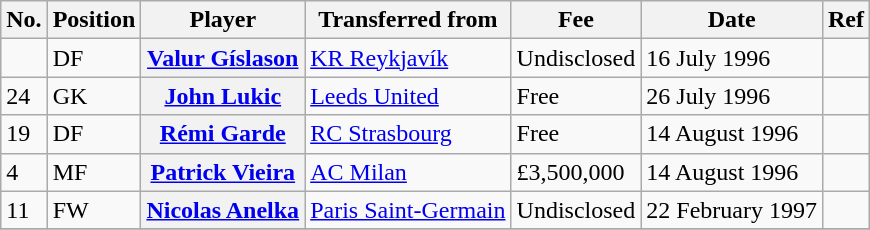<table class="wikitable plainrowheaders" style="text-align:center; text-align:left">
<tr>
<th scope="col">No.</th>
<th scope="col">Position</th>
<th scope="col">Player</th>
<th scope="col">Transferred from</th>
<th scope="col">Fee</th>
<th scope="col">Date</th>
<th scope="col">Ref</th>
</tr>
<tr>
<td></td>
<td>DF</td>
<th scope="row"><a href='#'>Valur Gíslason</a></th>
<td><a href='#'>KR Reykjavík</a></td>
<td>Undisclosed</td>
<td>16 July 1996</td>
<td></td>
</tr>
<tr>
<td>24</td>
<td>GK</td>
<th scope="row"><a href='#'>John Lukic</a></th>
<td><a href='#'>Leeds United</a></td>
<td>Free</td>
<td>26 July 1996</td>
<td></td>
</tr>
<tr>
<td>19</td>
<td>DF</td>
<th scope="row"><a href='#'>Rémi Garde</a></th>
<td><a href='#'>RC Strasbourg</a></td>
<td>Free</td>
<td>14 August 1996</td>
<td></td>
</tr>
<tr>
<td>4</td>
<td>MF</td>
<th scope="row"><a href='#'>Patrick Vieira</a></th>
<td><a href='#'>AC Milan</a></td>
<td>£3,500,000</td>
<td>14 August 1996</td>
<td></td>
</tr>
<tr>
<td>11</td>
<td>FW</td>
<th scope="row"><a href='#'>Nicolas Anelka</a></th>
<td><a href='#'>Paris Saint-Germain</a></td>
<td>Undisclosed</td>
<td>22 February 1997</td>
<td></td>
</tr>
<tr>
</tr>
</table>
